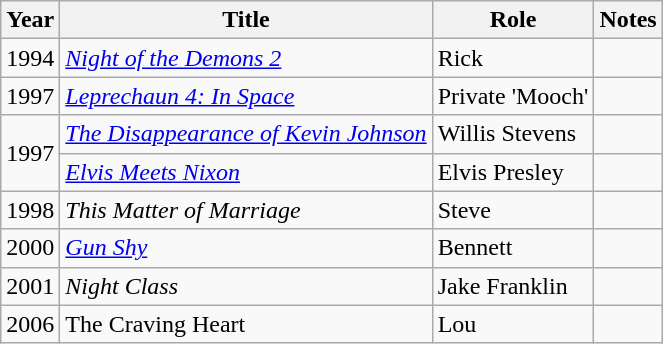<table class="wikitable">
<tr>
<th>Year</th>
<th>Title</th>
<th>Role</th>
<th>Notes</th>
</tr>
<tr>
<td>1994</td>
<td><em><a href='#'>Night of the Demons 2</a></em></td>
<td>Rick</td>
<td></td>
</tr>
<tr>
<td>1997</td>
<td><em><a href='#'>Leprechaun 4: In Space</a></em></td>
<td>Private 'Mooch'</td>
<td></td>
</tr>
<tr>
<td rowspan="2">1997</td>
<td><em><a href='#'>The Disappearance of Kevin Johnson</a></em></td>
<td>Willis Stevens</td>
<td></td>
</tr>
<tr>
<td><em><a href='#'>Elvis Meets Nixon</a></em></td>
<td>Elvis Presley</td>
<td></td>
</tr>
<tr>
<td>1998</td>
<td><em>This Matter of Marriage</em></td>
<td>Steve</td>
<td></td>
</tr>
<tr>
<td>2000</td>
<td><em><a href='#'>Gun Shy</a></em></td>
<td>Bennett</td>
<td></td>
</tr>
<tr>
<td>2001</td>
<td><em>Night Class</td>
<td>Jake Franklin</td>
<td></td>
</tr>
<tr>
<td>2006</td>
<td></em>The Craving Heart<em></td>
<td>Lou</td>
<td></td>
</tr>
</table>
